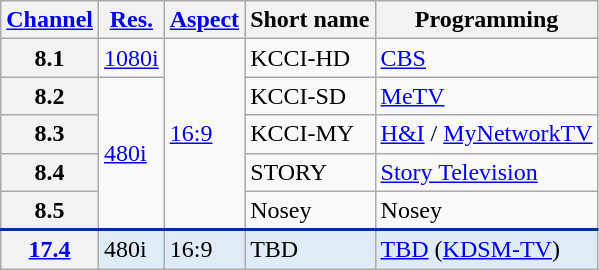<table class="wikitable">
<tr>
<th scope = "col"><a href='#'>Channel</a></th>
<th scope = "col"><a href='#'>Res.</a></th>
<th scope = "col"><a href='#'>Aspect</a></th>
<th scope = "col">Short name</th>
<th scope = "col">Programming</th>
</tr>
<tr>
<th scope = "row">8.1</th>
<td><a href='#'>1080i</a></td>
<td rowspan=5><a href='#'>16:9</a></td>
<td>KCCI-HD</td>
<td><a href='#'>CBS</a></td>
</tr>
<tr>
<th scope = "row">8.2</th>
<td rowspan=4><a href='#'>480i</a></td>
<td>KCCI-SD</td>
<td><a href='#'>MeTV</a></td>
</tr>
<tr>
<th scope = "row">8.3</th>
<td>KCCI-MY</td>
<td><a href='#'>H&I</a> / <a href='#'>MyNetworkTV</a></td>
</tr>
<tr>
<th scope = "row">8.4</th>
<td>STORY</td>
<td><a href='#'>Story Television</a></td>
</tr>
<tr>
<th scope = "row">8.5</th>
<td>Nosey</td>
<td>Nosey</td>
</tr>
<tr style="background-color:#DFEBF6; border-top: 2px solid #003399;">
<th scope = "row"><a href='#'>17.4</a></th>
<td>480i</td>
<td>16:9</td>
<td>TBD</td>
<td><a href='#'>TBD</a> (<a href='#'>KDSM-TV</a>)</td>
</tr>
</table>
